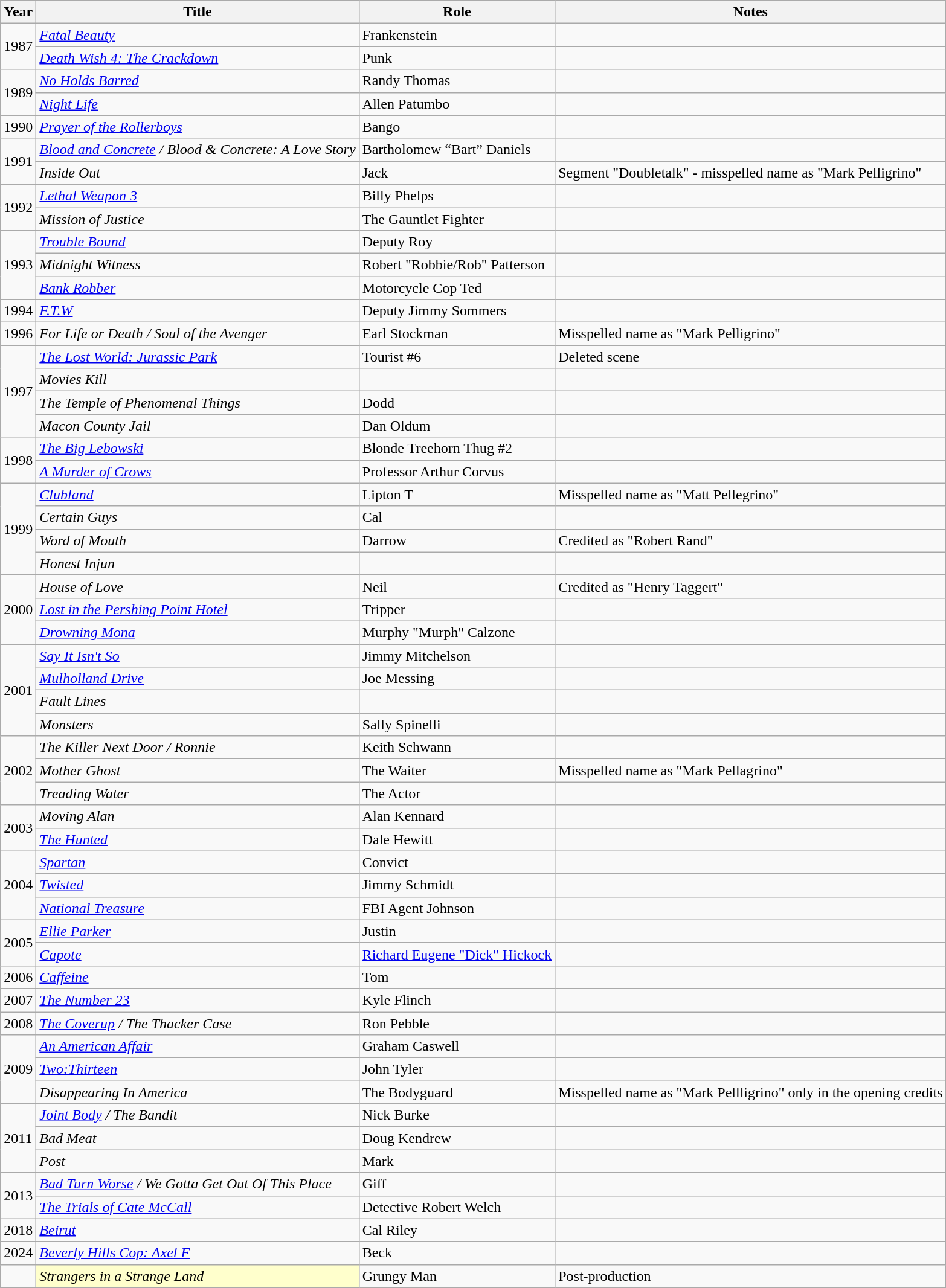<table class="wikitable sortable">
<tr>
<th>Year</th>
<th>Title</th>
<th>Role</th>
<th class="unsortable">Notes</th>
</tr>
<tr>
<td rowspan="2">1987</td>
<td><em><a href='#'>Fatal Beauty</a></em></td>
<td>Frankenstein</td>
<td></td>
</tr>
<tr>
<td><em><a href='#'>Death Wish 4: The Crackdown</a></em></td>
<td>Punk</td>
<td></td>
</tr>
<tr>
<td rowspan="2">1989</td>
<td><em><a href='#'>No Holds Barred</a></em></td>
<td>Randy Thomas</td>
<td></td>
</tr>
<tr>
<td><em><a href='#'>Night Life</a></em></td>
<td>Allen Patumbo</td>
<td></td>
</tr>
<tr>
<td>1990</td>
<td><em><a href='#'>Prayer of the Rollerboys</a></em></td>
<td>Bango</td>
<td></td>
</tr>
<tr>
<td rowspan="2">1991</td>
<td><em><a href='#'>Blood and Concrete</a> / Blood & Concrete: A Love Story</em></td>
<td>Bartholomew “Bart” Daniels</td>
<td></td>
</tr>
<tr>
<td><em>Inside Out</em></td>
<td>Jack</td>
<td>Segment "Doubletalk" - misspelled name as "Mark Pelligrino"</td>
</tr>
<tr>
<td rowspan="2">1992</td>
<td><em><a href='#'>Lethal Weapon 3</a></em></td>
<td>Billy Phelps</td>
<td></td>
</tr>
<tr>
<td><em>Mission of Justice</em></td>
<td>The Gauntlet Fighter</td>
<td></td>
</tr>
<tr>
<td rowspan="3">1993</td>
<td><em><a href='#'>Trouble Bound</a></em></td>
<td>Deputy Roy</td>
<td></td>
</tr>
<tr>
<td><em>Midnight Witness</em></td>
<td>Robert "Robbie/Rob" Patterson</td>
<td></td>
</tr>
<tr>
<td><a href='#'><em>Bank Robber</em></a></td>
<td>Motorcycle Cop Ted</td>
<td></td>
</tr>
<tr>
<td>1994</td>
<td><a href='#'><em>F.T.W</em></a></td>
<td>Deputy Jimmy Sommers</td>
<td></td>
</tr>
<tr>
<td>1996</td>
<td><em>For Life or Death / Soul of the Avenger</em></td>
<td>Earl Stockman</td>
<td>Misspelled name as "Mark Pelligrino"</td>
</tr>
<tr>
<td rowspan="4">1997</td>
<td><em><a href='#'>The Lost World: Jurassic Park</a></em></td>
<td>Tourist #6</td>
<td>Deleted scene</td>
</tr>
<tr>
<td><em>Movies Kill</em></td>
<td></td>
<td></td>
</tr>
<tr>
<td><em>The Temple of Phenomenal Things</em></td>
<td>Dodd</td>
<td></td>
</tr>
<tr>
<td><em>Macon County Jail</em></td>
<td>Dan Oldum</td>
<td></td>
</tr>
<tr>
<td rowspan="2">1998</td>
<td><em><a href='#'>The Big Lebowski</a></em></td>
<td>Blonde Treehorn Thug #2</td>
<td></td>
</tr>
<tr>
<td><em><a href='#'>A Murder of Crows</a></em></td>
<td>Professor Arthur Corvus</td>
<td></td>
</tr>
<tr>
<td rowspan="4">1999</td>
<td><em><a href='#'>Clubland</a></em></td>
<td>Lipton T</td>
<td>Misspelled name as "Matt Pellegrino"</td>
</tr>
<tr>
<td><em>Certain Guys</em></td>
<td>Cal</td>
<td></td>
</tr>
<tr>
<td><em>Word of Mouth</em></td>
<td>Darrow</td>
<td>Credited as "Robert Rand"</td>
</tr>
<tr>
<td><em>Honest Injun</em></td>
<td></td>
<td></td>
</tr>
<tr>
<td rowspan="3">2000</td>
<td><em>House of Love</em></td>
<td>Neil</td>
<td>Credited as "Henry Taggert"</td>
</tr>
<tr>
<td><em><a href='#'>Lost in the Pershing Point Hotel</a></em></td>
<td>Tripper</td>
<td></td>
</tr>
<tr>
<td><em><a href='#'>Drowning Mona</a></em></td>
<td>Murphy "Murph" Calzone</td>
<td></td>
</tr>
<tr>
<td rowspan="4">2001</td>
<td><em><a href='#'>Say It Isn't So</a></em></td>
<td>Jimmy Mitchelson</td>
<td></td>
</tr>
<tr>
<td><em><a href='#'>Mulholland Drive</a></em></td>
<td>Joe Messing</td>
<td></td>
</tr>
<tr>
<td><em>Fault Lines</em></td>
<td></td>
<td></td>
</tr>
<tr>
<td><em>Monsters</em></td>
<td>Sally Spinelli</td>
<td></td>
</tr>
<tr>
<td rowspan="3">2002</td>
<td><em>The Killer Next Door / Ronnie</em></td>
<td>Keith Schwann</td>
<td></td>
</tr>
<tr>
<td><em>Mother Ghost</em></td>
<td>The Waiter</td>
<td>Misspelled name as "Mark Pellagrino"</td>
</tr>
<tr>
<td><em>Treading Water</em></td>
<td>The Actor</td>
<td></td>
</tr>
<tr>
<td rowspan="2">2003</td>
<td><em>Moving Alan</em></td>
<td>Alan Kennard</td>
<td></td>
</tr>
<tr>
<td><em><a href='#'>The Hunted</a></em></td>
<td>Dale Hewitt</td>
<td></td>
</tr>
<tr>
<td rowspan="3">2004</td>
<td><em><a href='#'>Spartan</a></em></td>
<td>Convict</td>
<td></td>
</tr>
<tr>
<td><em><a href='#'>Twisted</a></em></td>
<td>Jimmy Schmidt</td>
<td></td>
</tr>
<tr>
<td><em><a href='#'>National Treasure</a></em></td>
<td>FBI Agent Johnson</td>
<td></td>
</tr>
<tr>
<td rowspan="2">2005</td>
<td><em><a href='#'>Ellie Parker</a></em></td>
<td>Justin</td>
<td></td>
</tr>
<tr>
<td><em><a href='#'>Capote</a></em></td>
<td><a href='#'>Richard Eugene "Dick" Hickock</a></td>
<td></td>
</tr>
<tr>
<td>2006</td>
<td><em><a href='#'>Caffeine</a></em></td>
<td>Tom</td>
<td></td>
</tr>
<tr>
<td>2007</td>
<td><em><a href='#'>The Number 23</a></em></td>
<td>Kyle Flinch</td>
<td></td>
</tr>
<tr>
<td>2008</td>
<td><em><a href='#'>The Coverup</a> / The Thacker Case</em></td>
<td>Ron Pebble</td>
<td></td>
</tr>
<tr>
<td rowspan="3">2009</td>
<td><em><a href='#'>An American Affair</a></em></td>
<td>Graham Caswell</td>
<td></td>
</tr>
<tr>
<td><em><a href='#'>Two:Thirteen</a></em></td>
<td>John Tyler</td>
<td></td>
</tr>
<tr>
<td><em>Disappearing In America</em></td>
<td>The Bodyguard</td>
<td>Misspelled name as "Mark Pellligrino" only in the opening credits</td>
</tr>
<tr>
<td rowspan="3">2011</td>
<td><em><a href='#'>Joint Body</a> / The Bandit</em></td>
<td>Nick Burke</td>
<td></td>
</tr>
<tr>
<td><em>Bad Meat</em></td>
<td>Doug Kendrew</td>
<td></td>
</tr>
<tr>
<td><em>Post</em></td>
<td>Mark</td>
<td></td>
</tr>
<tr>
<td rowspan="2">2013</td>
<td><em><a href='#'>Bad Turn Worse</a> / We Gotta Get Out Of This Place</em></td>
<td>Giff</td>
<td></td>
</tr>
<tr>
<td><em><a href='#'>The Trials of Cate McCall</a></em></td>
<td>Detective Robert Welch</td>
<td></td>
</tr>
<tr>
<td>2018</td>
<td><em><a href='#'>Beirut</a></em></td>
<td>Cal Riley</td>
<td></td>
</tr>
<tr>
<td>2024</td>
<td><em><a href='#'>Beverly Hills Cop: Axel F</a></em></td>
<td>Beck</td>
<td></td>
</tr>
<tr>
<td></td>
<td style="background:#FFFFCC;"><em>Strangers in a Strange Land</em> </td>
<td>Grungy Man</td>
<td>Post-production</td>
</tr>
</table>
